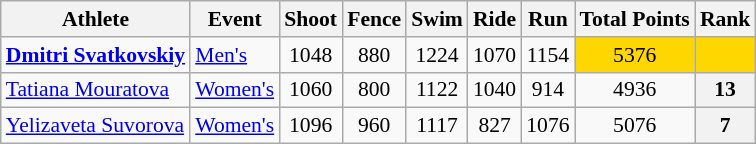<table class=wikitable style="font-size:90%">
<tr>
<th>Athlete</th>
<th>Event</th>
<th>Shoot</th>
<th>Fence</th>
<th>Swim</th>
<th>Ride</th>
<th>Run</th>
<th>Total Points</th>
<th>Rank</th>
</tr>
<tr>
<td><strong><a href='#'>Dmitri Svatkovskiy</a></strong></td>
<td align=left><a href='#'>Men's</a></td>
<td align=center>1048</td>
<td align=center>880</td>
<td align=center>1224</td>
<td align=center>1070</td>
<td align=center>1154</td>
<td bgcolor=gold align=center>5376</td>
<td bgcolor=gold align=center></td>
</tr>
<tr>
<td><a href='#'>Tatiana Mouratova</a></td>
<td align=left><a href='#'>Women's</a></td>
<td align=center>1060</td>
<td align=center>800</td>
<td align=center>1122</td>
<td align=center>1040</td>
<td align=center>914</td>
<td align=center>4936</td>
<th align=center>13</th>
</tr>
<tr>
<td><a href='#'>Yelizaveta Suvorova</a></td>
<td align=left><a href='#'>Women's</a></td>
<td align=center>1096</td>
<td align=center>960</td>
<td align=center>1117</td>
<td align=center>827</td>
<td align=center>1076</td>
<td align=center>5076</td>
<th align=center>7</th>
</tr>
</table>
